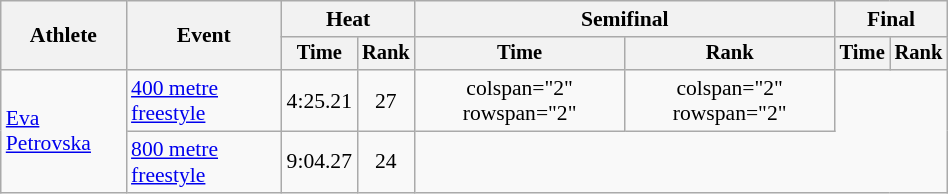<table class="wikitable" style="text-align:center; font-size:90%; width:50%;">
<tr>
<th rowspan="2">Athlete</th>
<th rowspan="2">Event</th>
<th colspan="2">Heat</th>
<th colspan="2">Semifinal</th>
<th colspan="2">Final</th>
</tr>
<tr style="font-size:95%">
<th>Time</th>
<th>Rank</th>
<th>Time</th>
<th>Rank</th>
<th>Time</th>
<th>Rank</th>
</tr>
<tr>
<td align=left rowspan=2><a href='#'>Eva Petrovska</a></td>
<td align=left><a href='#'>400 metre freestyle</a></td>
<td>4:25.21</td>
<td>27</td>
<td>colspan="2" rowspan="2"</td>
<td>colspan="2" rowspan="2"</td>
</tr>
<tr>
<td align=left><a href='#'>800 metre freestyle</a></td>
<td>9:04.27</td>
<td>24</td>
</tr>
</table>
